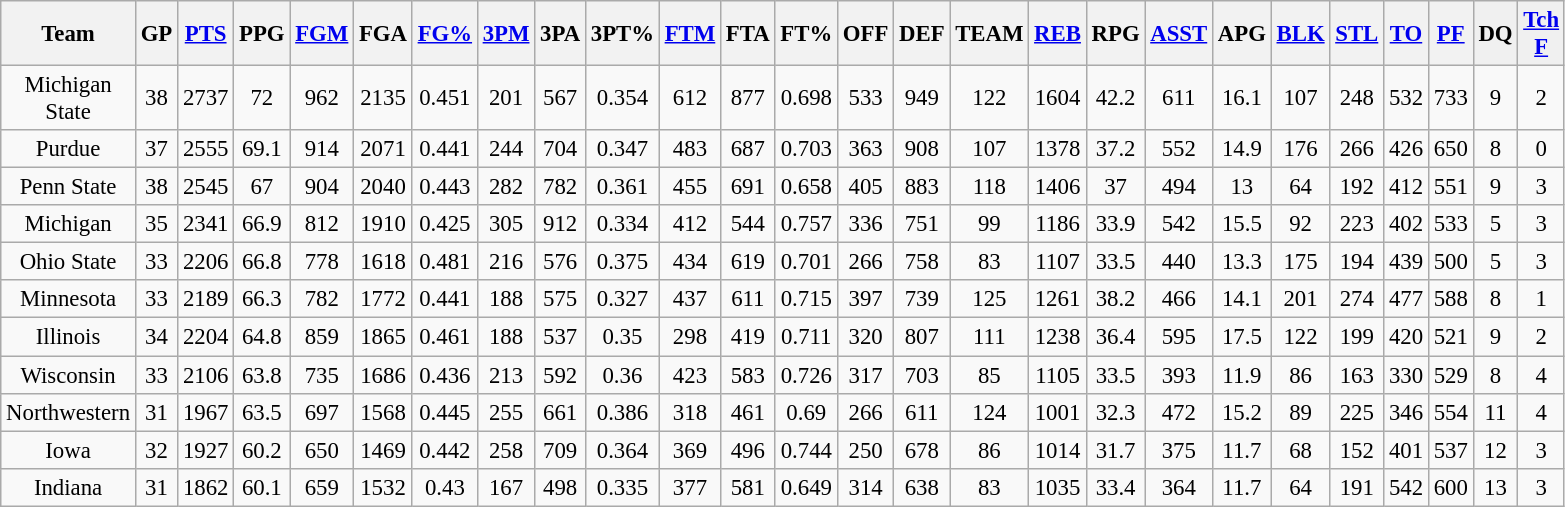<table class="wikitable sortable" width=80% style="font-size: 95%; text-align:center">
<tr>
<th width="12%"><strong>Team</strong></th>
<th width="3%"><strong>GP</strong></th>
<th width="5%"><strong><a href='#'>PTS</a></strong></th>
<th width="5%"><strong>PPG</strong></th>
<th width="5%"><strong><a href='#'>FGM</a></strong></th>
<th width="5%"><strong>FGA</strong></th>
<th width="5%"><strong><a href='#'>FG%</a></strong></th>
<th width="5%"><strong><a href='#'>3PM</a></strong></th>
<th width="5%"><strong>3PA</strong></th>
<th width="5%"><strong>3PT%</strong></th>
<th width="5%"><strong><a href='#'>FTM</a></strong></th>
<th width="5%"><strong>FTA</strong></th>
<th width="5%"><strong>FT%</strong></th>
<th width="5%"><strong>OFF</strong></th>
<th width="5%"><strong>DEF</strong></th>
<th width="5%"><strong>TEAM</strong></th>
<th width="5%"><strong><a href='#'>REB</a></strong></th>
<th width="5%"><strong>RPG</strong></th>
<th width="5%"><strong><a href='#'>ASST</a></strong></th>
<th width="5%"><strong>APG</strong></th>
<th width="5%"><strong><a href='#'>BLK</a></strong></th>
<th width="5%"><strong><a href='#'>STL</a></strong></th>
<th width="5%"><strong><a href='#'>TO</a></strong></th>
<th width="5%"><strong><a href='#'>PF</a></strong></th>
<td align="center" style="background:#f0f0f0;"><strong>DQ</strong></td>
<td align="center" style="background:#f0f0f0;"><strong><a href='#'>Tch F</a></strong></td>
</tr>
<tr>
<td>Michigan State</td>
<td>38</td>
<td>2737</td>
<td>72</td>
<td>962</td>
<td>2135</td>
<td>0.451</td>
<td>201</td>
<td>567</td>
<td>0.354</td>
<td>612</td>
<td>877</td>
<td>0.698</td>
<td>533</td>
<td>949</td>
<td>122</td>
<td>1604</td>
<td>42.2</td>
<td>611</td>
<td>16.1</td>
<td>107</td>
<td>248</td>
<td>532</td>
<td>733</td>
<td>9</td>
<td>2</td>
</tr>
<tr>
<td>Purdue</td>
<td>37</td>
<td>2555</td>
<td>69.1</td>
<td>914</td>
<td>2071</td>
<td>0.441</td>
<td>244</td>
<td>704</td>
<td>0.347</td>
<td>483</td>
<td>687</td>
<td>0.703</td>
<td>363</td>
<td>908</td>
<td>107</td>
<td>1378</td>
<td>37.2</td>
<td>552</td>
<td>14.9</td>
<td>176</td>
<td>266</td>
<td>426</td>
<td>650</td>
<td>8</td>
<td>0</td>
</tr>
<tr>
<td>Penn State</td>
<td>38</td>
<td>2545</td>
<td>67</td>
<td>904</td>
<td>2040</td>
<td>0.443</td>
<td>282</td>
<td>782</td>
<td>0.361</td>
<td>455</td>
<td>691</td>
<td>0.658</td>
<td>405</td>
<td>883</td>
<td>118</td>
<td>1406</td>
<td>37</td>
<td>494</td>
<td>13</td>
<td>64</td>
<td>192</td>
<td>412</td>
<td>551</td>
<td>9</td>
<td>3</td>
</tr>
<tr>
<td>Michigan</td>
<td>35</td>
<td>2341</td>
<td>66.9</td>
<td>812</td>
<td>1910</td>
<td>0.425</td>
<td>305</td>
<td>912</td>
<td>0.334</td>
<td>412</td>
<td>544</td>
<td>0.757</td>
<td>336</td>
<td>751</td>
<td>99</td>
<td>1186</td>
<td>33.9</td>
<td>542</td>
<td>15.5</td>
<td>92</td>
<td>223</td>
<td>402</td>
<td>533</td>
<td>5</td>
<td>3</td>
</tr>
<tr>
<td>Ohio State</td>
<td>33</td>
<td>2206</td>
<td>66.8</td>
<td>778</td>
<td>1618</td>
<td>0.481</td>
<td>216</td>
<td>576</td>
<td>0.375</td>
<td>434</td>
<td>619</td>
<td>0.701</td>
<td>266</td>
<td>758</td>
<td>83</td>
<td>1107</td>
<td>33.5</td>
<td>440</td>
<td>13.3</td>
<td>175</td>
<td>194</td>
<td>439</td>
<td>500</td>
<td>5</td>
<td>3</td>
</tr>
<tr>
<td>Minnesota</td>
<td>33</td>
<td>2189</td>
<td>66.3</td>
<td>782</td>
<td>1772</td>
<td>0.441</td>
<td>188</td>
<td>575</td>
<td>0.327</td>
<td>437</td>
<td>611</td>
<td>0.715</td>
<td>397</td>
<td>739</td>
<td>125</td>
<td>1261</td>
<td>38.2</td>
<td>466</td>
<td>14.1</td>
<td>201</td>
<td>274</td>
<td>477</td>
<td>588</td>
<td>8</td>
<td>1</td>
</tr>
<tr>
<td>Illinois</td>
<td>34</td>
<td>2204</td>
<td>64.8</td>
<td>859</td>
<td>1865</td>
<td>0.461</td>
<td>188</td>
<td>537</td>
<td>0.35</td>
<td>298</td>
<td>419</td>
<td>0.711</td>
<td>320</td>
<td>807</td>
<td>111</td>
<td>1238</td>
<td>36.4</td>
<td>595</td>
<td>17.5</td>
<td>122</td>
<td>199</td>
<td>420</td>
<td>521</td>
<td>9</td>
<td>2</td>
</tr>
<tr>
<td>Wisconsin</td>
<td>33</td>
<td>2106</td>
<td>63.8</td>
<td>735</td>
<td>1686</td>
<td>0.436</td>
<td>213</td>
<td>592</td>
<td>0.36</td>
<td>423</td>
<td>583</td>
<td>0.726</td>
<td>317</td>
<td>703</td>
<td>85</td>
<td>1105</td>
<td>33.5</td>
<td>393</td>
<td>11.9</td>
<td>86</td>
<td>163</td>
<td>330</td>
<td>529</td>
<td>8</td>
<td>4</td>
</tr>
<tr>
<td>Northwestern</td>
<td>31</td>
<td>1967</td>
<td>63.5</td>
<td>697</td>
<td>1568</td>
<td>0.445</td>
<td>255</td>
<td>661</td>
<td>0.386</td>
<td>318</td>
<td>461</td>
<td>0.69</td>
<td>266</td>
<td>611</td>
<td>124</td>
<td>1001</td>
<td>32.3</td>
<td>472</td>
<td>15.2</td>
<td>89</td>
<td>225</td>
<td>346</td>
<td>554</td>
<td>11</td>
<td>4</td>
</tr>
<tr>
<td>Iowa</td>
<td>32</td>
<td>1927</td>
<td>60.2</td>
<td>650</td>
<td>1469</td>
<td>0.442</td>
<td>258</td>
<td>709</td>
<td>0.364</td>
<td>369</td>
<td>496</td>
<td>0.744</td>
<td>250</td>
<td>678</td>
<td>86</td>
<td>1014</td>
<td>31.7</td>
<td>375</td>
<td>11.7</td>
<td>68</td>
<td>152</td>
<td>401</td>
<td>537</td>
<td>12</td>
<td>3</td>
</tr>
<tr>
<td>Indiana</td>
<td>31</td>
<td>1862</td>
<td>60.1</td>
<td>659</td>
<td>1532</td>
<td>0.43</td>
<td>167</td>
<td>498</td>
<td>0.335</td>
<td>377</td>
<td>581</td>
<td>0.649</td>
<td>314</td>
<td>638</td>
<td>83</td>
<td>1035</td>
<td>33.4</td>
<td>364</td>
<td>11.7</td>
<td>64</td>
<td>191</td>
<td>542</td>
<td>600</td>
<td>13</td>
<td>3</td>
</tr>
</table>
